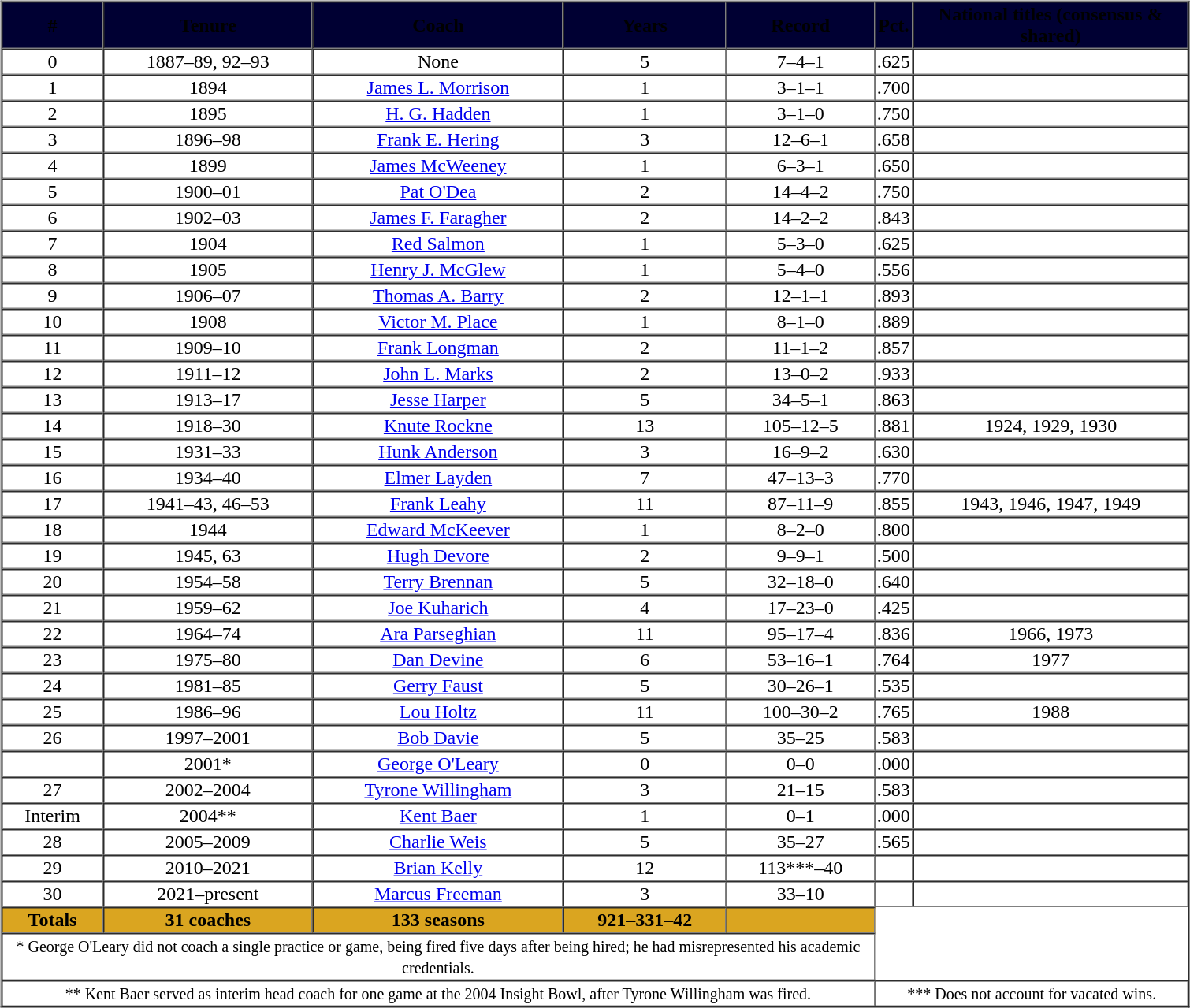<table border="0" width="100%">
<tr>
<td valign="top"><br><table class='sortable' cellpadding="1" border="1" cellspacing="0" width="80%">
<tr>
<th bgcolor="#000033"><span>#</span></th>
<th bgcolor="#000033"><span>Tenure</span></th>
<th bgcolor="#000033"><span>Coach</span></th>
<th bgcolor="#000033"><span>Years</span></th>
<th bgcolor="#000033"><span>Record</span></th>
<th bgcolor="#000033"><span>Pct.</span></th>
<th bgcolor="#000033"><span>National titles (consensus & shared)</span></th>
</tr>
<tr align="center">
<td>0</td>
<td>1887–89, 92–93</td>
<td>None</td>
<td>5</td>
<td>7–4–1</td>
<td>.625</td>
<td></td>
</tr>
<tr align="center">
<td>1</td>
<td>1894</td>
<td><a href='#'>James L. Morrison</a></td>
<td>1</td>
<td>3–1–1</td>
<td>.700</td>
<td></td>
</tr>
<tr align="center">
<td>2</td>
<td>1895</td>
<td><a href='#'>H. G. Hadden</a></td>
<td>1</td>
<td>3–1–0</td>
<td>.750</td>
<td></td>
</tr>
<tr align="center">
<td>3</td>
<td>1896–98</td>
<td><a href='#'>Frank E. Hering</a></td>
<td>3</td>
<td>12–6–1</td>
<td>.658</td>
<td></td>
</tr>
<tr align="center">
<td>4</td>
<td>1899</td>
<td><a href='#'>James McWeeney</a></td>
<td>1</td>
<td>6–3–1</td>
<td>.650</td>
<td></td>
</tr>
<tr align="center">
<td>5</td>
<td>1900–01</td>
<td><a href='#'>Pat O'Dea</a></td>
<td>2</td>
<td>14–4–2</td>
<td>.750</td>
<td></td>
</tr>
<tr align="center">
<td>6</td>
<td>1902–03</td>
<td><a href='#'>James F. Faragher</a></td>
<td>2</td>
<td>14–2–2</td>
<td>.843</td>
<td></td>
</tr>
<tr align="center">
<td>7</td>
<td>1904</td>
<td><a href='#'>Red Salmon</a></td>
<td>1</td>
<td>5–3–0</td>
<td>.625</td>
<td></td>
</tr>
<tr align="center">
<td>8</td>
<td>1905</td>
<td><a href='#'>Henry J. McGlew</a></td>
<td>1</td>
<td>5–4–0</td>
<td>.556</td>
<td></td>
</tr>
<tr align="center">
<td>9</td>
<td>1906–07</td>
<td><a href='#'>Thomas A. Barry</a></td>
<td>2</td>
<td>12–1–1</td>
<td>.893</td>
<td></td>
</tr>
<tr align="center">
<td>10</td>
<td>1908</td>
<td><a href='#'>Victor M. Place</a></td>
<td>1</td>
<td>8–1–0</td>
<td>.889</td>
<td></td>
</tr>
<tr align="center">
<td>11</td>
<td>1909–10</td>
<td><a href='#'>Frank Longman</a></td>
<td>2</td>
<td>11–1–2</td>
<td>.857</td>
<td></td>
</tr>
<tr align="center">
<td>12</td>
<td>1911–12</td>
<td><a href='#'>John L. Marks</a></td>
<td>2</td>
<td>13–0–2</td>
<td>.933</td>
<td></td>
</tr>
<tr align="center">
<td>13</td>
<td>1913–17</td>
<td><a href='#'>Jesse Harper</a></td>
<td>5</td>
<td>34–5–1</td>
<td>.863</td>
<td></td>
</tr>
<tr align="center">
<td>14</td>
<td>1918–30</td>
<td><a href='#'>Knute Rockne</a></td>
<td>13</td>
<td>105–12–5</td>
<td>.881</td>
<td>1924, 1929, 1930</td>
</tr>
<tr align="center">
<td>15</td>
<td>1931–33</td>
<td><a href='#'>Hunk Anderson</a></td>
<td>3</td>
<td>16–9–2</td>
<td>.630</td>
<td></td>
</tr>
<tr align="center">
<td>16</td>
<td>1934–40</td>
<td><a href='#'>Elmer Layden</a></td>
<td>7</td>
<td>47–13–3</td>
<td>.770</td>
<td></td>
</tr>
<tr align="center">
<td>17</td>
<td>1941–43, 46–53</td>
<td><a href='#'>Frank Leahy</a></td>
<td>11</td>
<td>87–11–9</td>
<td>.855</td>
<td>1943, 1946, 1947, 1949</td>
</tr>
<tr align="center">
<td>18</td>
<td>1944</td>
<td><a href='#'>Edward McKeever</a></td>
<td>1</td>
<td>8–2–0</td>
<td>.800</td>
<td></td>
</tr>
<tr align="center">
<td>19</td>
<td>1945, 63</td>
<td><a href='#'>Hugh Devore</a></td>
<td>2</td>
<td>9–9–1</td>
<td>.500</td>
<td></td>
</tr>
<tr align="center">
<td>20</td>
<td>1954–58</td>
<td><a href='#'>Terry Brennan</a></td>
<td>5</td>
<td>32–18–0</td>
<td>.640</td>
<td></td>
</tr>
<tr align="center">
<td>21</td>
<td>1959–62</td>
<td><a href='#'>Joe Kuharich</a></td>
<td>4</td>
<td>17–23–0</td>
<td>.425</td>
<td></td>
</tr>
<tr align=center>
<td>22</td>
<td>1964–74</td>
<td><a href='#'>Ara Parseghian</a></td>
<td>11</td>
<td>95–17–4</td>
<td>.836</td>
<td>1966, 1973</td>
</tr>
<tr align=center>
<td>23</td>
<td>1975–80</td>
<td><a href='#'>Dan Devine</a></td>
<td>6</td>
<td>53–16–1</td>
<td>.764</td>
<td>1977</td>
</tr>
<tr align=center>
<td>24</td>
<td>1981–85</td>
<td><a href='#'>Gerry Faust</a></td>
<td>5</td>
<td>30–26–1</td>
<td>.535</td>
<td></td>
</tr>
<tr align=center>
<td>25</td>
<td>1986–96</td>
<td><a href='#'>Lou Holtz</a></td>
<td>11</td>
<td>100–30–2</td>
<td>.765</td>
<td>1988</td>
</tr>
<tr align=center>
<td>26</td>
<td>1997–2001</td>
<td><a href='#'>Bob Davie</a></td>
<td>5</td>
<td>35–25</td>
<td>.583</td>
<td></td>
</tr>
<tr align=center>
<td></td>
<td>2001*</td>
<td><a href='#'>George O'Leary</a></td>
<td>0</td>
<td>0–0</td>
<td>.000</td>
<td></td>
</tr>
<tr align=center>
<td>27</td>
<td>2002–2004</td>
<td><a href='#'>Tyrone Willingham</a></td>
<td>3</td>
<td>21–15</td>
<td>.583</td>
<td></td>
</tr>
<tr align=center>
<td>Interim</td>
<td>2004**</td>
<td><a href='#'>Kent Baer</a></td>
<td>1</td>
<td>0–1</td>
<td>.000</td>
<td></td>
</tr>
<tr align=center>
<td>28</td>
<td>2005–2009</td>
<td><a href='#'>Charlie Weis</a></td>
<td>5</td>
<td>35–27</td>
<td>.565</td>
<td></td>
</tr>
<tr align=center>
<td>29</td>
<td>2010–2021</td>
<td><a href='#'>Brian Kelly</a></td>
<td>12</td>
<td>113***–40</td>
<td></td>
<td></td>
</tr>
<tr align=center>
<td>30</td>
<td>2021–present</td>
<td><a href='#'>Marcus Freeman</a></td>
<td>3</td>
<td>33–10</td>
<td></td>
<td></td>
</tr>
<tr class='sortbottom' align=center>
<th bgcolor="#DAA520">Totals</th>
<th bgcolor="#DAA520">31 coaches</th>
<th bgcolor="#DAA520">133 seasons</th>
<th bgcolor="#DAA520">921–331–42</th>
<th bgcolor="#DAA520"></th>
</tr>
<tr class='sortbottom' align=center>
<td colspan=5><small>* George O'Leary did not coach a single practice or game, being fired five days after being hired; he had misrepresented his academic credentials.</small></td>
</tr>
<tr class='sortbottom' align=center>
<td colspan=5><small>** Kent Baer served as interim head coach for one game at the 2004 Insight Bowl, after Tyrone Willingham was fired.</small></td>
<td colspan=5><small>*** Does not account for vacated wins.</small></td>
</tr>
<tr>
</tr>
</table>
</td>
</tr>
</table>
